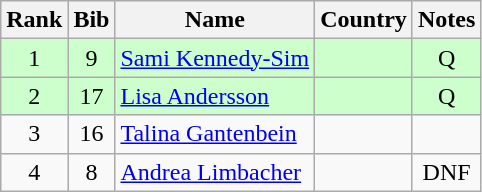<table class="wikitable" style="text-align:center;">
<tr>
<th>Rank</th>
<th>Bib</th>
<th>Name</th>
<th>Country</th>
<th>Notes</th>
</tr>
<tr bgcolor=ccffcc>
<td>1</td>
<td>9</td>
<td align=left><a href='#'>Sami Kennedy-Sim</a></td>
<td align="left"></td>
<td>Q</td>
</tr>
<tr bgcolor=ccffcc>
<td>2</td>
<td>17</td>
<td align=left><a href='#'>Lisa Andersson</a></td>
<td align="left"></td>
<td>Q</td>
</tr>
<tr>
<td>3</td>
<td>16</td>
<td align=left><a href='#'>Talina Gantenbein</a></td>
<td align="left"></td>
<td></td>
</tr>
<tr>
<td>4</td>
<td>8</td>
<td align=left><a href='#'>Andrea Limbacher</a></td>
<td align="left"></td>
<td>DNF</td>
</tr>
</table>
